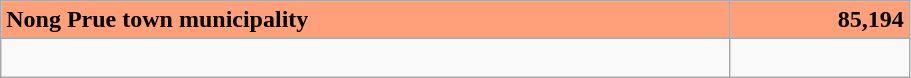<table class="wikitable" style="width:48%; display:inline-table;">
<tr>
<td style= "background: #ffa07a;"><strong>Nong Prue town municipality</strong></td>
<td style= "background: #ffa07a; text-align:right;"><strong>85,194</strong></td>
</tr>
<tr>
<td> </td>
<td> </td>
</tr>
</table>
